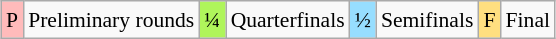<table class="wikitable" style="margin:0.5em auto; font-size:90%; line-height:1.25em;">
<tr>
<td bgcolor="#FFBBBB" align=center>P</td>
<td>Preliminary rounds</td>
<td bgcolor="#AFF55B" align=center>¼</td>
<td>Quarterfinals</td>
<td bgcolor="#97DEFF" align=center>½</td>
<td>Semifinals</td>
<td bgcolor="#FFDF80" align=center>F</td>
<td>Final</td>
</tr>
</table>
